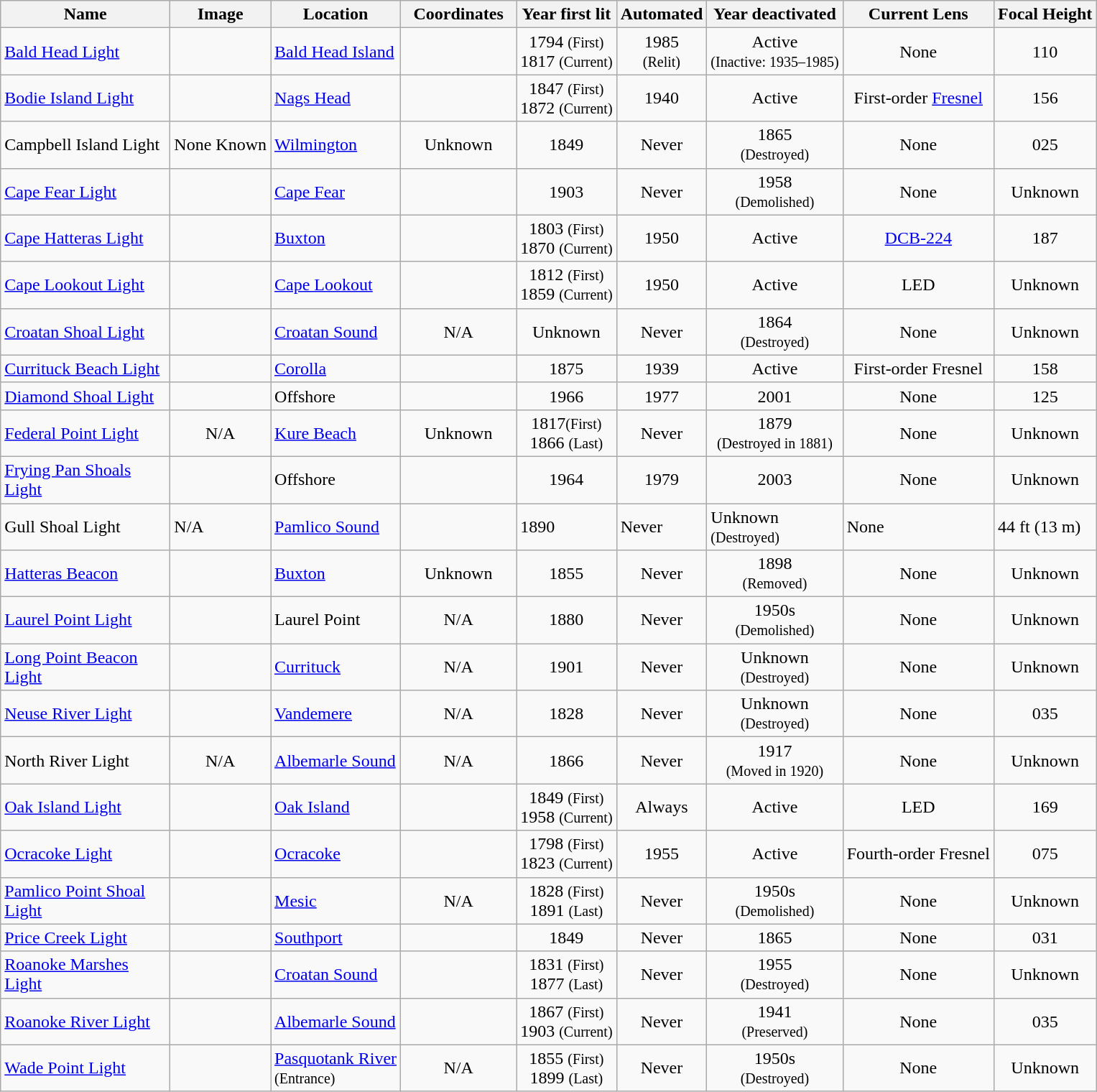<table class="wikitable sortable">
<tr>
<th style="width:150px;">Name</th>
<th scope="col" class="unsortable">Image</th>
<th>Location</th>
<th style="width:100px;">Coordinates</th>
<th>Year first lit</th>
<th>Automated</th>
<th>Year deactivated</th>
<th>Current Lens</th>
<th>Focal Height</th>
</tr>
<tr>
<td><a href='#'>Bald Head Light</a></td>
<td></td>
<td><a href='#'>Bald Head Island</a></td>
<td></td>
<td style="text-align: center;">1794 <small>(First)</small><br> 1817 <small>(Current)</small></td>
<td style="text-align: center;">1985<br><small>(Relit)</small></td>
<td style="text-align: center;">Active<br><small>(Inactive: 1935–1985)</small></td>
<td style="text-align: center;">None</td>
<td style="text-align: center;"><span>110</span> </td>
</tr>
<tr>
<td><a href='#'>Bodie Island Light</a></td>
<td></td>
<td><a href='#'>Nags Head</a></td>
<td></td>
<td style="text-align: center;">1847 <small>(First)</small><br> 1872 <small>(Current)</small></td>
<td style="text-align: center;">1940</td>
<td style="text-align: center;">Active</td>
<td style="text-align: center;">First-order <a href='#'>Fresnel</a></td>
<td style="text-align: center;"><span>156</span> </td>
</tr>
<tr>
<td>Campbell Island Light</td>
<td style="text-align: center;">None Known</td>
<td><a href='#'>Wilmington</a></td>
<td style="text-align: center;">Unknown</td>
<td style="text-align: center;">1849</td>
<td style="text-align: center;">Never</td>
<td style="text-align: center;">1865<br><small>(Destroyed)</small></td>
<td style="text-align: center;">None</td>
<td style="text-align: center;"><span>025</span> </td>
</tr>
<tr>
<td><a href='#'>Cape Fear Light</a></td>
<td></td>
<td><a href='#'>Cape Fear</a></td>
<td></td>
<td style="text-align: center;">1903</td>
<td style="text-align: center;">Never</td>
<td style="text-align: center;">1958<br><small>(Demolished)</small></td>
<td style="text-align: center;">None</td>
<td style="text-align: center;">Unknown</td>
</tr>
<tr>
<td><a href='#'>Cape Hatteras Light</a></td>
<td></td>
<td><a href='#'>Buxton</a></td>
<td></td>
<td style="text-align: center;">1803 <small>(First)</small><br> 1870 <small>(Current)</small></td>
<td style="text-align: center;">1950</td>
<td style="text-align: center;">Active</td>
<td style="text-align: center;"><a href='#'>DCB-224</a></td>
<td style="text-align: center;"><span>187</span> </td>
</tr>
<tr>
<td><a href='#'>Cape Lookout Light</a></td>
<td></td>
<td><a href='#'>Cape Lookout</a></td>
<td></td>
<td style="text-align: center;">1812 <small>(First)</small><br> 1859 <small>(Current)</small></td>
<td style="text-align: center;">1950</td>
<td style="text-align: center;">Active</td>
<td style="text-align: center;">LED</td>
<td style="text-align: center;">Unknown</td>
</tr>
<tr>
<td><a href='#'>Croatan Shoal Light</a></td>
<td></td>
<td><a href='#'>Croatan Sound</a></td>
<td style="text-align: center;">N/A</td>
<td style="text-align: center;">Unknown</td>
<td style="text-align: center;">Never</td>
<td style="text-align: center;">1864<br><small>(Destroyed)</small></td>
<td style="text-align: center;">None</td>
<td style="text-align: center;">Unknown</td>
</tr>
<tr>
<td><a href='#'>Currituck Beach Light</a></td>
<td></td>
<td><a href='#'>Corolla</a></td>
<td></td>
<td style="text-align: center;">1875</td>
<td style="text-align: center;">1939</td>
<td style="text-align: center;">Active</td>
<td style="text-align: center;">First-order Fresnel</td>
<td style="text-align: center;"><span>158</span> </td>
</tr>
<tr>
<td><a href='#'>Diamond Shoal Light</a></td>
<td></td>
<td>Offshore</td>
<td></td>
<td style="text-align: center;">1966</td>
<td style="text-align: center;">1977</td>
<td style="text-align: center;">2001</td>
<td style="text-align: center;">None</td>
<td style="text-align: center;"><span>125</span> </td>
</tr>
<tr>
<td><a href='#'>Federal Point Light</a></td>
<td style="text-align: center;">N/A</td>
<td><a href='#'>Kure Beach</a></td>
<td style="text-align: center;">Unknown</td>
<td style="text-align: center;">1817<small>(First)</small><br> 1866 <small>(Last)</small></td>
<td style="text-align: center;">Never</td>
<td style="text-align: center;">1879<br><small>(Destroyed in 1881)</small></td>
<td style="text-align: center;">None</td>
<td style="text-align: center;">Unknown</td>
</tr>
<tr>
<td><a href='#'>Frying Pan Shoals Light</a></td>
<td></td>
<td>Offshore</td>
<td></td>
<td style="text-align: center;">1964</td>
<td style="text-align: center;">1979</td>
<td style="text-align: center;">2003</td>
<td style="text-align: center;">None</td>
<td style="text-align: center;">Unknown</td>
</tr>
<tr>
<td>Gull Shoal Light</td>
<td>N/A</td>
<td><a href='#'>Pamlico Sound</a></td>
<td></td>
<td>1890</td>
<td>Never</td>
<td>Unknown<br><small>(Destroyed)</small></td>
<td>None</td>
<td>44 ft (13 m)</td>
</tr>
<tr>
<td><a href='#'>Hatteras Beacon</a></td>
<td></td>
<td><a href='#'>Buxton</a></td>
<td style="text-align: center;">Unknown</td>
<td style="text-align: center;">1855</td>
<td style="text-align: center;">Never</td>
<td style="text-align: center;">1898<br><small>(Removed)</small></td>
<td style="text-align: center;">None</td>
<td style="text-align: center;">Unknown</td>
</tr>
<tr>
<td><a href='#'>Laurel Point Light</a></td>
<td></td>
<td>Laurel Point</td>
<td style="text-align: center;">N/A</td>
<td style="text-align: center;">1880</td>
<td style="text-align: center;">Never</td>
<td style="text-align: center;">1950s<br><small>(Demolished)</small></td>
<td style="text-align: center;">None</td>
<td style="text-align: center;">Unknown</td>
</tr>
<tr>
<td><a href='#'>Long Point Beacon Light</a></td>
<td></td>
<td><a href='#'>Currituck</a></td>
<td style="text-align: center;">N/A</td>
<td style="text-align: center;">1901</td>
<td style="text-align: center;">Never</td>
<td style="text-align: center;">Unknown<br><small>(Destroyed)</small></td>
<td style="text-align: center;">None</td>
<td style="text-align: center;">Unknown</td>
</tr>
<tr>
<td><a href='#'>Neuse River Light</a></td>
<td></td>
<td><a href='#'>Vandemere</a></td>
<td style="text-align: center;">N/A</td>
<td style="text-align: center;">1828</td>
<td style="text-align: center;">Never</td>
<td style="text-align: center;">Unknown<br><small>(Destroyed)</small></td>
<td style="text-align: center;">None</td>
<td style="text-align: center;"><span>035</span> </td>
</tr>
<tr>
<td>North River Light</td>
<td style="text-align: center;">N/A</td>
<td><a href='#'>Albemarle Sound</a></td>
<td style="text-align: center;">N/A</td>
<td style="text-align: center;">1866</td>
<td style="text-align: center;">Never</td>
<td style="text-align: center;">1917<br><small>(Moved in 1920)</small></td>
<td style="text-align: center;">None</td>
<td style="text-align: center;">Unknown</td>
</tr>
<tr>
<td><a href='#'>Oak Island Light</a></td>
<td></td>
<td><a href='#'>Oak Island</a></td>
<td></td>
<td style="text-align: center;">1849 <small>(First)</small><br> 1958 <small>(Current)</small></td>
<td style="text-align: center;">Always</td>
<td style="text-align: center;">Active</td>
<td style="text-align: center;">LED</td>
<td style="text-align: center;"><span>169</span> </td>
</tr>
<tr>
<td><a href='#'>Ocracoke Light</a></td>
<td></td>
<td><a href='#'>Ocracoke</a></td>
<td></td>
<td style="text-align: center;">1798 <small>(First)</small><br> 1823 <small>(Current)</small></td>
<td style="text-align: center;">1955</td>
<td style="text-align: center;">Active</td>
<td style="text-align: center;">Fourth-order Fresnel</td>
<td style="text-align: center;"><span>075</span> </td>
</tr>
<tr>
<td><a href='#'>Pamlico Point Shoal Light</a></td>
<td></td>
<td><a href='#'>Mesic</a></td>
<td style="text-align: center;">N/A</td>
<td style="text-align: center;">1828 <small>(First)</small><br> 1891 <small>(Last)</small></td>
<td style="text-align: center;">Never</td>
<td style="text-align: center;">1950s<br><small>(Demolished)</small></td>
<td style="text-align: center;">None</td>
<td style="text-align: center;">Unknown</td>
</tr>
<tr>
<td><a href='#'>Price Creek Light</a></td>
<td></td>
<td><a href='#'>Southport</a></td>
<td></td>
<td style="text-align: center;">1849</td>
<td style="text-align: center;">Never</td>
<td style="text-align: center;">1865</td>
<td style="text-align: center;">None</td>
<td style="text-align: center;"><span>031</span> </td>
</tr>
<tr>
<td><a href='#'>Roanoke Marshes Light</a></td>
<td></td>
<td><a href='#'>Croatan Sound</a></td>
<td></td>
<td style="text-align: center;">1831 <small>(First)</small><br> 1877 <small>(Last)</small></td>
<td style="text-align: center;">Never</td>
<td style="text-align: center;">1955<br><small>(Destroyed)</small></td>
<td style="text-align: center;">None</td>
<td style="text-align: center;">Unknown</td>
</tr>
<tr>
<td><a href='#'>Roanoke River Light</a></td>
<td></td>
<td><a href='#'>Albemarle Sound</a></td>
<td></td>
<td style="text-align: center;">1867 <small>(First)</small><br> 1903 <small>(Current)</small></td>
<td style="text-align: center;">Never</td>
<td style="text-align: center;">1941<br><small>(Preserved)</small></td>
<td style="text-align: center;">None</td>
<td style="text-align: center;"><span>035</span> </td>
</tr>
<tr>
<td><a href='#'>Wade Point Light</a></td>
<td></td>
<td><a href='#'>Pasquotank River</a><br><small>(Entrance)</small></td>
<td style="text-align: center;">N/A</td>
<td style="text-align: center;">1855 <small>(First)</small><br> 1899 <small>(Last)</small></td>
<td style="text-align: center;">Never</td>
<td style="text-align: center;">1950s<br><small>(Destroyed)</small></td>
<td style="text-align: center;">None</td>
<td style="text-align: center;">Unknown</td>
</tr>
</table>
